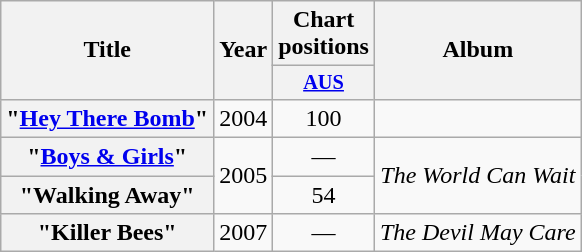<table class="wikitable plainrowheaders" style="text-align:center;">
<tr>
<th rowspan="2">Title</th>
<th rowspan="2">Year</th>
<th colspan="1">Chart positions</th>
<th rowspan="2">Album</th>
</tr>
<tr>
<th scope="col" style="width:3em; font-size:85%"><a href='#'>AUS</a><br></th>
</tr>
<tr>
<th scope="row">"<a href='#'>Hey There Bomb</a>"</th>
<td>2004</td>
<td>100</td>
<td></td>
</tr>
<tr>
<th scope="row">"<a href='#'>Boys & Girls</a>"</th>
<td rowspan="2">2005</td>
<td>—</td>
<td rowspan="2"><em>The World Can Wait</em></td>
</tr>
<tr>
<th scope="row">"Walking Away"</th>
<td>54</td>
</tr>
<tr>
<th scope="row">"Killer Bees"</th>
<td>2007</td>
<td>—</td>
<td><em>The Devil May Care</em></td>
</tr>
</table>
